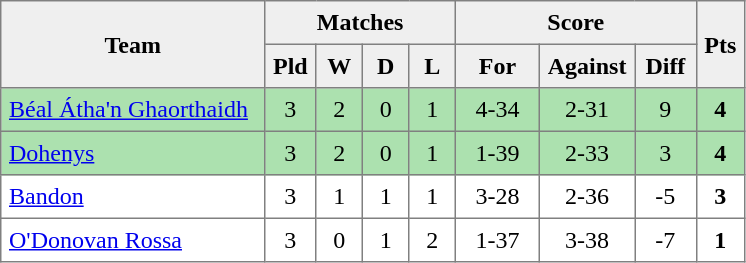<table style=border-collapse:collapse border=1 cellspacing=0 cellpadding=5>
<tr align=center bgcolor=#efefef>
<th rowspan=2 width=165>Team</th>
<th colspan=4>Matches</th>
<th colspan=3>Score</th>
<th rowspan=2width=20>Pts</th>
</tr>
<tr align=center bgcolor=#efefef>
<th width=20>Pld</th>
<th width=20>W</th>
<th width=20>D</th>
<th width=20>L</th>
<th width=45>For</th>
<th width=45>Against</th>
<th width=30>Diff</th>
</tr>
<tr align=center  style="background:#ACE1AF;">
<td style="text-align:left;"><a href='#'>Béal Átha'n Ghaorthaidh</a></td>
<td>3</td>
<td>2</td>
<td>0</td>
<td>1</td>
<td>4-34</td>
<td>2-31</td>
<td>9</td>
<td><strong>4</strong></td>
</tr>
<tr align=center style="background:#ACE1AF;">
<td style="text-align:left;"><a href='#'>Dohenys</a></td>
<td>3</td>
<td>2</td>
<td>0</td>
<td>1</td>
<td>1-39</td>
<td>2-33</td>
<td>3</td>
<td><strong>4</strong></td>
</tr>
<tr align=center>
<td style="text-align:left;"><a href='#'>Bandon</a></td>
<td>3</td>
<td>1</td>
<td>1</td>
<td>1</td>
<td>3-28</td>
<td>2-36</td>
<td>-5</td>
<td><strong>3</strong></td>
</tr>
<tr align=center>
<td style="text-align:left;"><a href='#'>O'Donovan Rossa</a></td>
<td>3</td>
<td>0</td>
<td>1</td>
<td>2</td>
<td>1-37</td>
<td>3-38</td>
<td>-7</td>
<td><strong>1</strong></td>
</tr>
</table>
